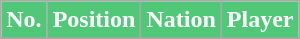<table class="wikitable sortable">
<tr>
<th style="background:#50C878; color:white;" scope="col">No.</th>
<th style="background:#50C878; color:white;" scope="col">Position</th>
<th style="background:#50C878; color:white;" scope="col">Nation</th>
<th style="background:#50C878; color:white;" scope="col">Player</th>
</tr>
<tr>
</tr>
</table>
